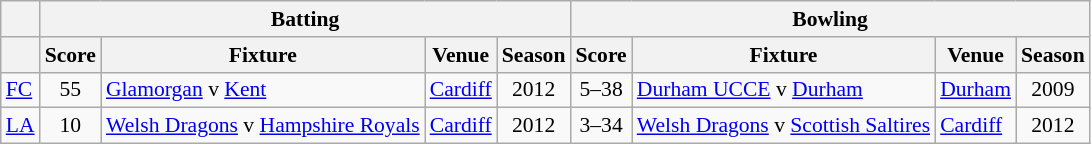<table class=wikitable style="font-size:90%">
<tr>
<th rowspan="1"></th>
<th colspan="4" rowspan="1">Batting</th>
<th colspan="4" rowspan="1">Bowling</th>
</tr>
<tr>
<th></th>
<th>Score</th>
<th>Fixture</th>
<th>Venue</th>
<th>Season</th>
<th>Score</th>
<th>Fixture</th>
<th>Venue</th>
<th>Season</th>
</tr>
<tr>
<td><a href='#'>FC</a></td>
<td align="center">55</td>
<td><a href='#'>Glamorgan</a> v <a href='#'>Kent</a></td>
<td><a href='#'>Cardiff</a></td>
<td align="center">2012</td>
<td align="center">5–38</td>
<td><a href='#'>Durham UCCE</a> v <a href='#'>Durham</a></td>
<td><a href='#'>Durham</a></td>
<td align="center">2009</td>
</tr>
<tr>
<td><a href='#'>LA</a></td>
<td align="center">10</td>
<td><a href='#'>Welsh Dragons</a> v <a href='#'>Hampshire Royals</a></td>
<td><a href='#'>Cardiff</a></td>
<td align="center">2012</td>
<td align="center">3–34</td>
<td><a href='#'>Welsh Dragons</a> v <a href='#'>Scottish Saltires</a></td>
<td><a href='#'>Cardiff</a></td>
<td align="center">2012</td>
</tr>
</table>
